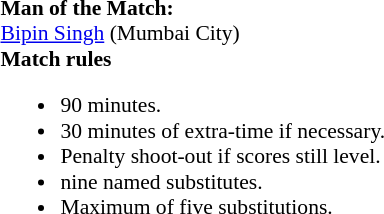<table style="width:100%;font-size:90%">
<tr>
<td><br><strong>Man of the Match:</strong> 
<br> <a href='#'>Bipin Singh</a> (Mumbai City)<br><strong>Match rules</strong><ul><li>90 minutes.</li><li>30 minutes of extra-time if necessary.</li><li>Penalty shoot-out if scores still level.</li><li>nine named substitutes.</li><li>Maximum of five substitutions.</li></ul></td>
</tr>
</table>
